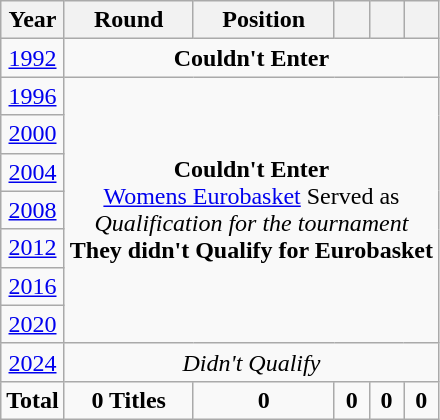<table class="wikitable" style="text-align: center;">
<tr>
<th>Year</th>
<th>Round</th>
<th>Position</th>
<th></th>
<th></th>
<th></th>
</tr>
<tr>
<td> <a href='#'>1992</a></td>
<td colspan=5><strong>Couldn't Enter</strong></td>
</tr>
<tr>
<td> <a href='#'>1996</a></td>
<td colspan=5 rowspan=7><strong>Couldn't Enter</strong><br> <a href='#'>Womens Eurobasket</a> Served as <br> <em>Qualification for the tournament</em> <br> <strong>They didn't Qualify for Eurobasket</strong></td>
</tr>
<tr>
<td> <a href='#'>2000</a></td>
</tr>
<tr>
<td> <a href='#'>2004</a></td>
</tr>
<tr>
<td> <a href='#'>2008</a></td>
</tr>
<tr>
<td> <a href='#'>2012</a></td>
</tr>
<tr>
<td> <a href='#'>2016</a></td>
</tr>
<tr>
<td> <a href='#'>2020</a></td>
</tr>
<tr>
<td> <a href='#'>2024</a></td>
<td colspan=5><em>Didn't Qualify</em></td>
</tr>
<tr>
<td colspan=1><strong>Total</strong></td>
<td><strong>0 Titles</strong></td>
<td><strong>0</strong></td>
<td><strong>0</strong></td>
<td><strong>0</strong></td>
<td><strong>0</strong></td>
</tr>
</table>
